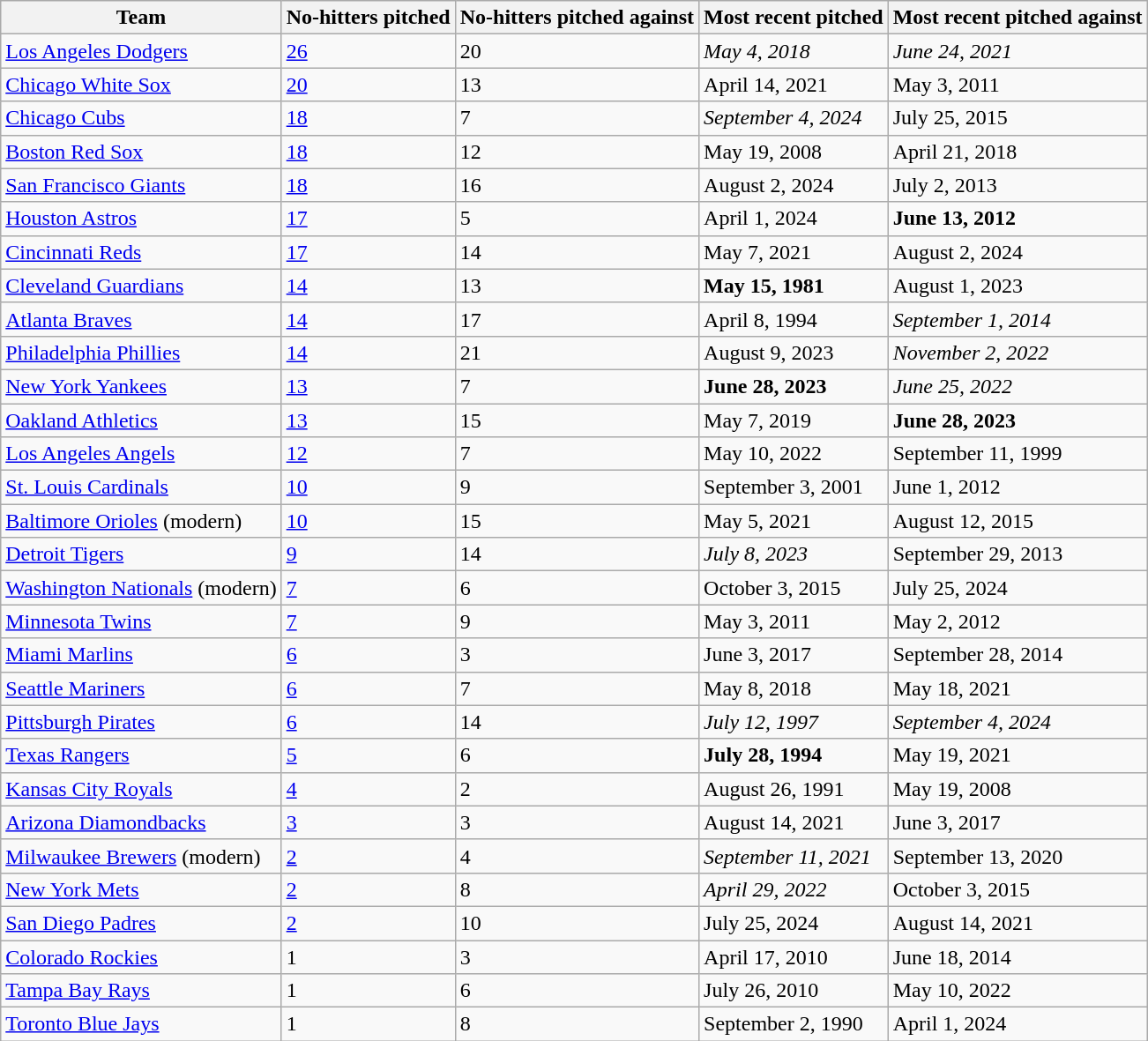<table class="wikitable sortable plainrowheaders">
<tr>
<th scope="col">Team</th>
<th scope="col">No-hitters pitched</th>
<th scope="col">No-hitters pitched against</th>
<th scope="col">Most recent pitched</th>
<th scope="col">Most recent pitched against</th>
</tr>
<tr>
<td><a href='#'>Los Angeles Dodgers</a></td>
<td><a href='#'>26</a></td>
<td>20</td>
<td><em>May 4, 2018</em></td>
<td><em>June 24, 2021</em></td>
</tr>
<tr>
<td><a href='#'>Chicago White Sox</a></td>
<td><a href='#'>20</a></td>
<td>13</td>
<td>April 14, 2021</td>
<td>May 3, 2011</td>
</tr>
<tr>
<td><a href='#'>Chicago Cubs</a></td>
<td><a href='#'>18</a></td>
<td>7</td>
<td><em>September 4, 2024</em></td>
<td>July 25, 2015</td>
</tr>
<tr>
<td><a href='#'>Boston Red Sox</a></td>
<td><a href='#'>18</a></td>
<td>12</td>
<td>May 19, 2008</td>
<td>April 21, 2018</td>
</tr>
<tr>
<td><a href='#'>San Francisco Giants</a></td>
<td><a href='#'>18</a></td>
<td>16</td>
<td>August 2, 2024</td>
<td>July 2, 2013</td>
</tr>
<tr>
<td><a href='#'>Houston Astros</a></td>
<td><a href='#'>17</a></td>
<td>5</td>
<td>April 1, 2024</td>
<td><strong>June 13, 2012</strong></td>
</tr>
<tr>
<td><a href='#'>Cincinnati Reds</a></td>
<td><a href='#'>17</a></td>
<td>14</td>
<td>May 7, 2021</td>
<td>August 2, 2024</td>
</tr>
<tr>
<td><a href='#'>Cleveland Guardians</a></td>
<td><a href='#'>14</a></td>
<td>13</td>
<td><strong>May 15, 1981</strong></td>
<td>August 1, 2023</td>
</tr>
<tr>
<td><a href='#'>Atlanta Braves</a></td>
<td><a href='#'>14</a></td>
<td>17</td>
<td>April 8, 1994</td>
<td><em>September 1, 2014</em></td>
</tr>
<tr>
<td><a href='#'>Philadelphia Phillies</a></td>
<td><a href='#'>14</a></td>
<td>21</td>
<td>August 9, 2023</td>
<td><em>November 2, 2022</em></td>
</tr>
<tr>
<td><a href='#'>New York Yankees</a></td>
<td><a href='#'>13</a></td>
<td>7</td>
<td><strong>June 28, 2023</strong></td>
<td><em>June 25, 2022</em></td>
</tr>
<tr>
<td><a href='#'>Oakland Athletics</a></td>
<td><a href='#'>13</a></td>
<td>15</td>
<td>May 7, 2019</td>
<td><strong>June 28, 2023</strong></td>
</tr>
<tr>
<td><a href='#'>Los Angeles Angels</a></td>
<td><a href='#'>12</a></td>
<td>7</td>
<td>May 10, 2022</td>
<td>September 11, 1999</td>
</tr>
<tr>
<td><a href='#'>St. Louis Cardinals</a></td>
<td><a href='#'>10</a></td>
<td>9</td>
<td>September 3, 2001</td>
<td>June 1, 2012</td>
</tr>
<tr>
<td><a href='#'>Baltimore Orioles</a> (modern)</td>
<td><a href='#'>10</a></td>
<td>15</td>
<td>May 5, 2021</td>
<td>August 12, 2015</td>
</tr>
<tr>
<td><a href='#'>Detroit Tigers</a></td>
<td><a href='#'>9</a></td>
<td>14</td>
<td><em>July 8, 2023</em></td>
<td>September 29, 2013</td>
</tr>
<tr>
<td><a href='#'>Washington Nationals</a> (modern)</td>
<td><a href='#'>7</a></td>
<td>6</td>
<td>October 3, 2015</td>
<td>July 25, 2024</td>
</tr>
<tr>
<td><a href='#'>Minnesota Twins</a></td>
<td><a href='#'>7</a></td>
<td>9</td>
<td>May 3, 2011</td>
<td>May 2, 2012</td>
</tr>
<tr>
<td><a href='#'>Miami Marlins</a></td>
<td><a href='#'>6</a></td>
<td>3</td>
<td>June 3, 2017</td>
<td>September 28, 2014</td>
</tr>
<tr>
<td><a href='#'>Seattle Mariners</a></td>
<td><a href='#'>6</a></td>
<td>7</td>
<td>May 8, 2018</td>
<td>May 18, 2021</td>
</tr>
<tr>
<td><a href='#'>Pittsburgh Pirates</a></td>
<td><a href='#'>6</a></td>
<td>14</td>
<td><em>July 12, 1997</em></td>
<td><em>September 4, 2024</em></td>
</tr>
<tr>
<td><a href='#'>Texas Rangers</a></td>
<td><a href='#'>5</a></td>
<td>6</td>
<td><strong>July 28, 1994</strong></td>
<td>May 19, 2021</td>
</tr>
<tr>
<td><a href='#'>Kansas City Royals</a></td>
<td><a href='#'>4</a></td>
<td>2</td>
<td>August 26, 1991</td>
<td>May 19, 2008</td>
</tr>
<tr>
<td><a href='#'>Arizona Diamondbacks</a></td>
<td><a href='#'>3</a></td>
<td>3</td>
<td>August 14, 2021</td>
<td>June 3, 2017</td>
</tr>
<tr>
<td><a href='#'>Milwaukee Brewers</a> (modern)</td>
<td><a href='#'>2</a></td>
<td>4</td>
<td><em>September 11, 2021</em></td>
<td>September 13, 2020</td>
</tr>
<tr>
<td><a href='#'>New York Mets</a></td>
<td><a href='#'>2</a></td>
<td>8</td>
<td><em>April 29, 2022</em></td>
<td>October 3, 2015</td>
</tr>
<tr>
<td><a href='#'>San Diego Padres</a></td>
<td><a href='#'>2</a></td>
<td>10</td>
<td>July 25, 2024</td>
<td>August 14, 2021</td>
</tr>
<tr>
<td><a href='#'>Colorado Rockies</a></td>
<td>1</td>
<td>3</td>
<td>April 17, 2010</td>
<td>June 18, 2014</td>
</tr>
<tr>
<td><a href='#'>Tampa Bay Rays</a></td>
<td>1</td>
<td>6</td>
<td>July 26, 2010</td>
<td>May 10, 2022</td>
</tr>
<tr>
<td><a href='#'>Toronto Blue Jays</a></td>
<td>1</td>
<td>8</td>
<td>September 2, 1990</td>
<td>April 1, 2024</td>
</tr>
</table>
